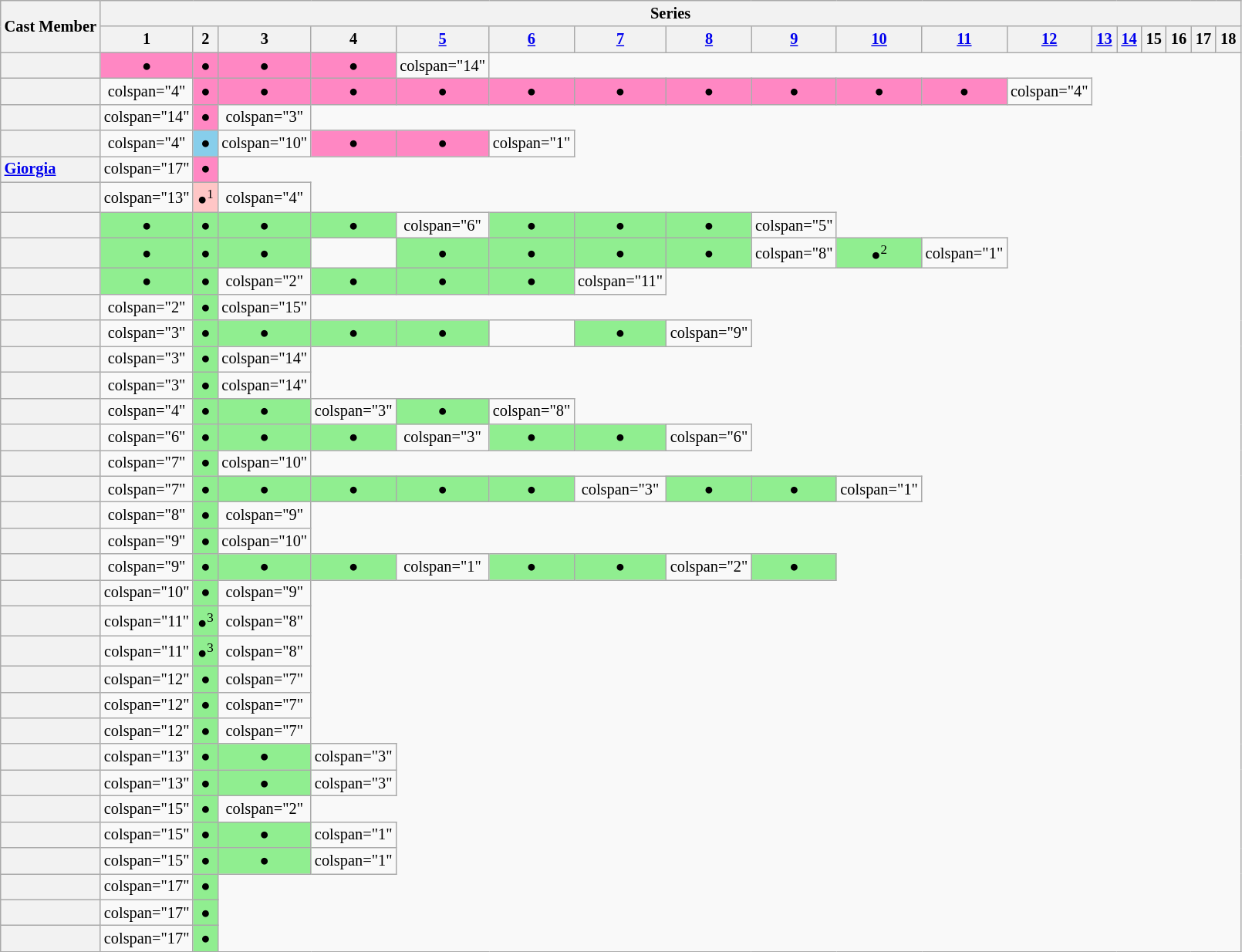<table class="wikitable plainrowheaders collapsible mw-collapsible nowrap" style="text-align:center; font-size:85%">
<tr>
<th rowspan="2" scope="col">Cast Member</th>
<th colspan="23" style="text-align:center" scope="col">Series</th>
</tr>
<tr>
<th width="15">1</th>
<th width="15">2</th>
<th width="15">3</th>
<th width="15">4</th>
<th width="15"><a href='#'>5</a></th>
<th width="15"><a href='#'>6</a></th>
<th width="15"><a href='#'>7</a></th>
<th width="15"><a href='#'>8</a></th>
<th width="15"><a href='#'>9</a></th>
<th width="15"><a href='#'>10</a></th>
<th width="15"><a href='#'>11</a></th>
<th width="15"><a href='#'>12</a></th>
<th width="15"><a href='#'>13</a></th>
<th width="15"><a href='#'>14</a></th>
<th width="15">15</th>
<th width="15">16</th>
<th width="15">17</th>
<th width="15">18</th>
</tr>
<tr>
<th scope="row" style="text-align:left"></th>
<td bgcolor=#FF87C3>●</td>
<td bgcolor=#FF87C3>●</td>
<td bgcolor=#FF87C3>●</td>
<td bgcolor=#FF87C3>●</td>
<td>colspan="14" </td>
</tr>
<tr>
<th scope="row" style="text-align:left"></th>
<td>colspan="4" </td>
<td bgcolor=#FF87C3>●</td>
<td bgcolor=#FF87C3>●</td>
<td bgcolor=#FF87C3>●</td>
<td bgcolor=#FF87C3>●</td>
<td bgcolor=#FF87C3>●</td>
<td bgcolor=#FF87C3>●</td>
<td bgcolor=#FF87C3>●</td>
<td bgcolor=#FF87C3>●</td>
<td bgcolor=#FF87C3>●</td>
<td bgcolor=#FF87C3>●</td>
<td>colspan="4" </td>
</tr>
<tr>
<th scope="row" style="text-align:left"></th>
<td>colspan="14" </td>
<td bgcolor=#FF87C3>●</td>
<td>colspan="3" </td>
</tr>
<tr>
<th scope="row" style="text-align:left"></th>
<td>colspan="4" </td>
<td bgcolor="#87CEEB">●</td>
<td>colspan="10" </td>
<td bgcolor=#FF87C3>●</td>
<td bgcolor=#FF87C3>●</td>
<td>colspan="1" </td>
</tr>
<tr>
<th scope="row" style="text-align:left"><a href='#'>Giorgia</a></th>
<td>colspan="17" </td>
<td bgcolor=#FF87C3>●</td>
</tr>
<tr>
<th scope="row" style="text-align:left"></th>
<td>colspan="13" </td>
<td bgcolor=#FFC6C6>●<sup>1</sup></td>
<td>colspan="4" </td>
</tr>
<tr>
<th scope="row" style="text-align:left"></th>
<td bgcolor=#90EE90>●</td>
<td bgcolor=#90EE90>●</td>
<td bgcolor=#90EE90>●</td>
<td bgcolor=#90EE90>●</td>
<td>colspan="6" </td>
<td bgcolor=#90EE90>●</td>
<td bgcolor=#90EE90>●</td>
<td bgcolor=#90EE90>●</td>
<td>colspan="5" </td>
</tr>
<tr>
<th scope="row" style="text-align:left"></th>
<td bgcolor=#90EE90>●</td>
<td bgcolor=#90EE90>●</td>
<td bgcolor=#90EE90>●</td>
<td></td>
<td bgcolor=#90EE90>●</td>
<td bgcolor=#90EE90>●</td>
<td bgcolor=#90EE90>●</td>
<td bgcolor=#90EE90>●</td>
<td>colspan="8" </td>
<td bgcolor=#90EE90>●<sup>2</sup></td>
<td>colspan="1" </td>
</tr>
<tr>
<th scope="row" style="text-align:left"></th>
<td bgcolor=#90EE90>●</td>
<td bgcolor=#90EE90>●</td>
<td>colspan="2" </td>
<td bgcolor=#90EE90>●</td>
<td bgcolor=#90EE90>●</td>
<td bgcolor=#90EE90>●</td>
<td>colspan="11" </td>
</tr>
<tr>
<th scope="row" style="text-align:left"></th>
<td>colspan="2" </td>
<td bgcolor=#90EE90>●</td>
<td>colspan="15" </td>
</tr>
<tr>
<th scope="row" style="text-align:left"></th>
<td>colspan="3" </td>
<td bgcolor=#90EE90>●</td>
<td bgcolor=#90EE90>●</td>
<td bgcolor=#90EE90>●</td>
<td bgcolor=#90EE90>●</td>
<td></td>
<td bgcolor=#90EE90>●</td>
<td>colspan="9" </td>
</tr>
<tr>
<th scope="row" style="text-align:left"></th>
<td>colspan="3" </td>
<td bgcolor=#90EE90>●</td>
<td>colspan="14" </td>
</tr>
<tr>
<th scope="row" style="text-align:left"></th>
<td>colspan="3" </td>
<td bgcolor=#90EE90>●</td>
<td>colspan="14" </td>
</tr>
<tr>
<th scope="row" style="text-align:left"></th>
<td>colspan="4" </td>
<td bgcolor=#90EE90>●</td>
<td bgcolor=#90EE90>●</td>
<td>colspan="3" </td>
<td bgcolor=#90EE90>●</td>
<td>colspan="8" </td>
</tr>
<tr>
<th scope="row" style="text-align:left"></th>
<td>colspan="6" </td>
<td bgcolor=#90EE90>●</td>
<td bgcolor=#90EE90>●</td>
<td bgcolor=#90EE90>●</td>
<td>colspan="3" </td>
<td bgcolor=#90EE90>●</td>
<td bgcolor=#90EE90>●</td>
<td>colspan="6" </td>
</tr>
<tr>
<th scope="row" style="text-align:left"></th>
<td>colspan="7" </td>
<td bgcolor=#90EE90>●</td>
<td>colspan="10" </td>
</tr>
<tr>
<th scope="row" style="text-align:left"></th>
<td>colspan="7" </td>
<td bgcolor=#90EE90>●</td>
<td bgcolor=#90EE90>●</td>
<td bgcolor=#90EE90>●</td>
<td bgcolor=#90EE90>●</td>
<td bgcolor=#90EE90>●</td>
<td>colspan="3" </td>
<td bgcolor=#90EE90>●</td>
<td bgcolor=#90EE90>●</td>
<td>colspan="1" </td>
</tr>
<tr>
<th scope="row" style="text-align:left"></th>
<td>colspan="8" </td>
<td bgcolor=#90EE90>●</td>
<td>colspan="9" </td>
</tr>
<tr>
<th scope="row" style="text-align:left"></th>
<td>colspan="9" </td>
<td bgcolor=#90EE90>●</td>
<td>colspan="10" </td>
</tr>
<tr>
<th scope="row" style="text-align:left"></th>
<td>colspan="9" </td>
<td bgcolor=#90EE90>●</td>
<td bgcolor=#90EE90>●</td>
<td bgcolor=#90EE90>●</td>
<td>colspan="1" </td>
<td bgcolor=#90EE90>●</td>
<td bgcolor=#90EE90>●</td>
<td>colspan="2" </td>
<td bgcolor=#90EE90>●</td>
</tr>
<tr>
<th scope="row" style="text-align:left"></th>
<td>colspan="10" </td>
<td bgcolor=#90EE90>●</td>
<td>colspan="9" </td>
</tr>
<tr>
<th scope="row" style="text-align:left"></th>
<td>colspan="11" </td>
<td bgcolor=#90EE90>●<sup>3</sup></td>
<td>colspan="8" </td>
</tr>
<tr>
<th scope="row" style="text-align:left"></th>
<td>colspan="11" </td>
<td bgcolor=#90EE90>●<sup>3</sup></td>
<td>colspan="8" </td>
</tr>
<tr>
<th scope="row" style="text-align:left"></th>
<td>colspan="12" </td>
<td bgcolor=#90EE90>●</td>
<td>colspan="7" </td>
</tr>
<tr>
<th scope="row" style="text-align:left"></th>
<td>colspan="12" </td>
<td bgcolor=#90EE90>●</td>
<td>colspan="7" </td>
</tr>
<tr>
<th scope="row" style="text-align:left"></th>
<td>colspan="12" </td>
<td bgcolor=#90EE90>●</td>
<td>colspan="7" </td>
</tr>
<tr>
<th scope="row" style="text-align:left"></th>
<td>colspan="13" </td>
<td bgcolor=#90EE90>●</td>
<td bgcolor=#90EE90>●</td>
<td>colspan="3" </td>
</tr>
<tr>
<th scope="row" style="text-align:left"></th>
<td>colspan="13" </td>
<td bgcolor=#90EE90>●</td>
<td bgcolor=#90EE90>●</td>
<td>colspan="3" </td>
</tr>
<tr>
<th scope="row" style="text-align:left"></th>
<td>colspan="15" </td>
<td bgcolor=#90EE90>●</td>
<td>colspan="2" </td>
</tr>
<tr>
<th scope="row" style="text-align:left"></th>
<td>colspan="15" </td>
<td bgcolor=#90EE90>●</td>
<td bgcolor=#90EE90>●</td>
<td>colspan="1" </td>
</tr>
<tr>
<th scope="row" style="text-align:left"></th>
<td>colspan="15" </td>
<td bgcolor=#90EE90>●</td>
<td bgcolor=#90EE90>●</td>
<td>colspan="1" </td>
</tr>
<tr>
<th scope="row" style="text-align:left"></th>
<td>colspan="17" </td>
<td bgcolor=#90EE90>●</td>
</tr>
<tr>
<th scope="row" style="text-align:left"></th>
<td>colspan="17" </td>
<td bgcolor=#90EE90>●</td>
</tr>
<tr>
<th scope="row" style="text-align:left"></th>
<td>colspan="17" </td>
<td bgcolor=#90EE90>●</td>
</tr>
<tr>
</tr>
</table>
